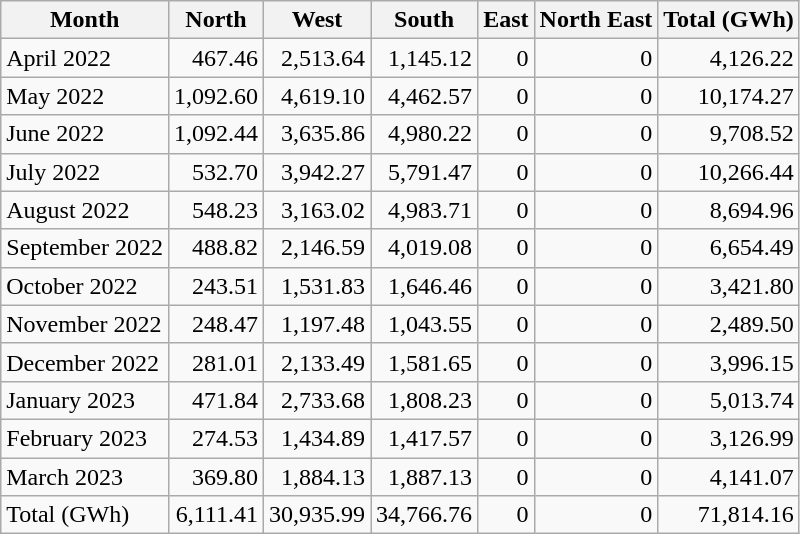<table class="sortable wikitable" style="text-align: right;">
<tr>
<th>Month</th>
<th>North</th>
<th>West</th>
<th>South</th>
<th>East</th>
<th>North East</th>
<th>Total (GWh)</th>
</tr>
<tr>
<td align="left">April 2022</td>
<td>467.46</td>
<td>2,513.64</td>
<td>1,145.12</td>
<td>0</td>
<td>0</td>
<td>4,126.22</td>
</tr>
<tr>
<td align="left">May 2022</td>
<td>1,092.60</td>
<td>4,619.10</td>
<td>4,462.57</td>
<td>0</td>
<td>0</td>
<td>10,174.27</td>
</tr>
<tr>
<td align="left">June 2022</td>
<td>1,092.44</td>
<td>3,635.86</td>
<td>4,980.22</td>
<td>0</td>
<td>0</td>
<td>9,708.52</td>
</tr>
<tr>
<td align="left">July 2022</td>
<td>532.70</td>
<td>3,942.27</td>
<td>5,791.47</td>
<td>0</td>
<td>0</td>
<td>10,266.44</td>
</tr>
<tr>
<td align="left">August 2022</td>
<td>548.23</td>
<td>3,163.02</td>
<td>4,983.71</td>
<td>0</td>
<td>0</td>
<td>8,694.96</td>
</tr>
<tr>
<td align="left">September 2022</td>
<td>488.82</td>
<td>2,146.59</td>
<td>4,019.08</td>
<td>0</td>
<td>0</td>
<td>6,654.49</td>
</tr>
<tr>
<td align="left">October 2022</td>
<td>243.51</td>
<td>1,531.83</td>
<td>1,646.46</td>
<td>0</td>
<td>0</td>
<td>3,421.80</td>
</tr>
<tr>
<td align="left">November 2022</td>
<td>248.47</td>
<td>1,197.48</td>
<td>1,043.55</td>
<td>0</td>
<td>0</td>
<td>2,489.50</td>
</tr>
<tr>
<td align="left">December 2022</td>
<td>281.01</td>
<td>2,133.49</td>
<td>1,581.65</td>
<td>0</td>
<td>0</td>
<td>3,996.15</td>
</tr>
<tr>
<td align="left">January 2023</td>
<td>471.84</td>
<td>2,733.68</td>
<td>1,808.23</td>
<td>0</td>
<td>0</td>
<td>5,013.74</td>
</tr>
<tr>
<td align="left">February 2023</td>
<td>274.53</td>
<td>1,434.89</td>
<td>1,417.57</td>
<td>0</td>
<td>0</td>
<td>3,126.99</td>
</tr>
<tr>
<td align="left">March 2023</td>
<td>369.80</td>
<td>1,884.13</td>
<td>1,887.13</td>
<td>0</td>
<td>0</td>
<td>4,141.07</td>
</tr>
<tr>
<td align="left">Total (GWh)</td>
<td>6,111.41</td>
<td>30,935.99</td>
<td>34,766.76</td>
<td>0</td>
<td>0</td>
<td>71,814.16</td>
</tr>
</table>
